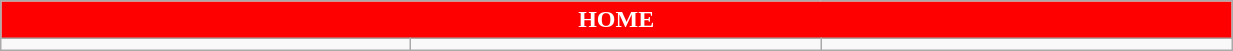<table class="wikitable collapsible collapsed" style="width:65%">
<tr>
<th colspan=6 ! style="color:white; background:red">HOME</th>
</tr>
<tr>
<td></td>
<td></td>
<td></td>
</tr>
</table>
